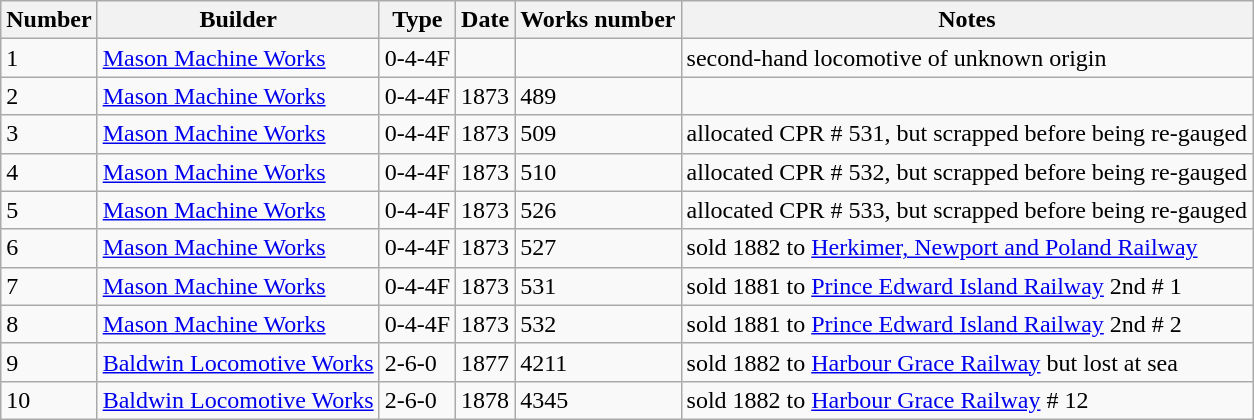<table class="wikitable">
<tr>
<th>Number</th>
<th>Builder</th>
<th>Type</th>
<th>Date</th>
<th>Works number</th>
<th>Notes</th>
</tr>
<tr>
<td>1</td>
<td><a href='#'>Mason Machine Works</a></td>
<td>0-4-4F</td>
<td></td>
<td></td>
<td>second-hand locomotive of unknown origin</td>
</tr>
<tr>
<td>2</td>
<td><a href='#'>Mason Machine Works</a></td>
<td>0-4-4F</td>
<td>1873</td>
<td>489</td>
<td></td>
</tr>
<tr>
<td>3</td>
<td><a href='#'>Mason Machine Works</a></td>
<td>0-4-4F</td>
<td>1873</td>
<td>509</td>
<td>allocated CPR # 531, but scrapped before being re-gauged</td>
</tr>
<tr>
<td>4</td>
<td><a href='#'>Mason Machine Works</a></td>
<td>0-4-4F</td>
<td>1873</td>
<td>510</td>
<td>allocated CPR # 532, but scrapped before being re-gauged</td>
</tr>
<tr>
<td>5</td>
<td><a href='#'>Mason Machine Works</a></td>
<td>0-4-4F</td>
<td>1873</td>
<td>526</td>
<td>allocated CPR # 533, but scrapped before being re-gauged</td>
</tr>
<tr>
<td>6</td>
<td><a href='#'>Mason Machine Works</a></td>
<td>0-4-4F</td>
<td>1873</td>
<td>527</td>
<td>sold 1882 to <a href='#'>Herkimer, Newport and Poland Railway</a></td>
</tr>
<tr>
<td>7</td>
<td><a href='#'>Mason Machine Works</a></td>
<td>0-4-4F</td>
<td>1873</td>
<td>531</td>
<td>sold 1881 to <a href='#'>Prince Edward Island Railway</a> 2nd # 1</td>
</tr>
<tr>
<td>8</td>
<td><a href='#'>Mason Machine Works</a></td>
<td>0-4-4F</td>
<td>1873</td>
<td>532</td>
<td>sold 1881 to <a href='#'>Prince Edward Island Railway</a> 2nd # 2</td>
</tr>
<tr>
<td>9</td>
<td><a href='#'>Baldwin Locomotive Works</a></td>
<td>2-6-0</td>
<td>1877</td>
<td>4211</td>
<td>sold 1882 to <a href='#'>Harbour Grace Railway</a> but lost at sea</td>
</tr>
<tr>
<td>10</td>
<td><a href='#'>Baldwin Locomotive Works</a></td>
<td>2-6-0</td>
<td>1878</td>
<td>4345</td>
<td>sold 1882 to <a href='#'>Harbour Grace Railway</a> # 12</td>
</tr>
</table>
